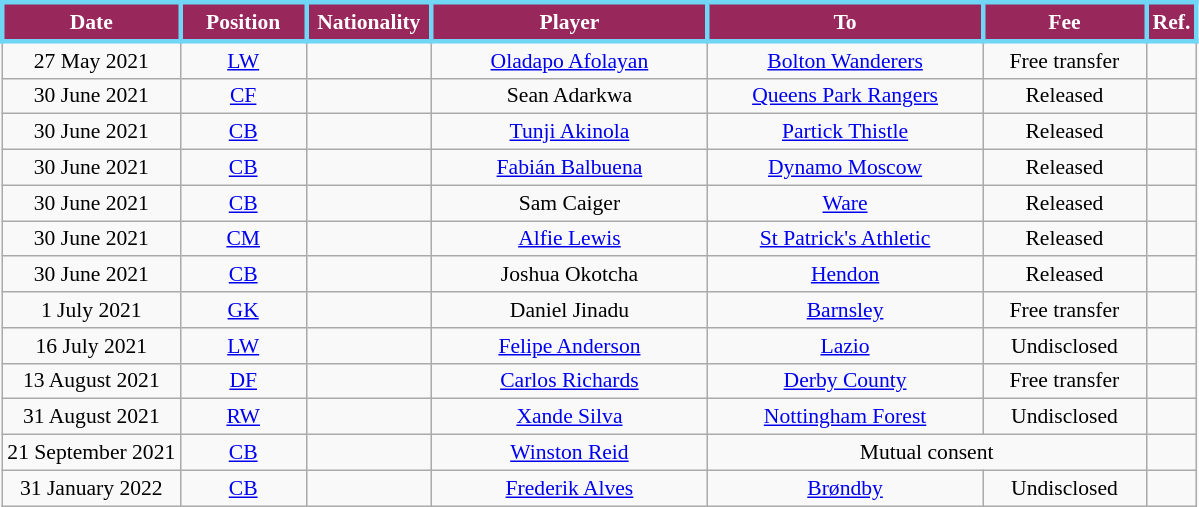<table class="wikitable"  style="text-align:center; font-size:90%; ">
<tr>
<th style="background:#98285c;color:white;border:3px solid #6fd6f5; width:110px;">Date</th>
<th style="background:#98285c;color:white;border:3px solid #6fd6f5; width:75px;">Position</th>
<th style="background:#98285c;color:white;border:3px solid #6fd6f5; width:75px;">Nationality</th>
<th style="background:#98285c;color:white;border:3px solid #6fd6f5; width:175px;">Player</th>
<th style="background:#98285c;color:white;border:3px solid #6fd6f5; width:175px;">To</th>
<th style="background:#98285c;color:white;border:3px solid #6fd6f5; width:100px;">Fee</th>
<th style="background:#98285c;color:white;border:3px solid #6fd6f5; width:25px;">Ref.</th>
</tr>
<tr>
<td>27 May 2021</td>
<td><a href='#'>LW</a></td>
<td></td>
<td><a href='#'>Oladapo Afolayan</a></td>
<td> <a href='#'>Bolton Wanderers</a></td>
<td>Free transfer</td>
<td></td>
</tr>
<tr>
<td>30 June 2021</td>
<td><a href='#'>CF</a></td>
<td></td>
<td>Sean Adarkwa</td>
<td> <a href='#'>Queens Park Rangers</a></td>
<td>Released</td>
<td></td>
</tr>
<tr>
<td>30 June 2021</td>
<td><a href='#'>CB</a></td>
<td></td>
<td><a href='#'>Tunji Akinola</a></td>
<td> <a href='#'>Partick Thistle</a></td>
<td>Released</td>
<td></td>
</tr>
<tr>
<td>30 June 2021</td>
<td><a href='#'>CB</a></td>
<td></td>
<td><a href='#'>Fabián Balbuena</a></td>
<td> <a href='#'>Dynamo Moscow</a></td>
<td>Released</td>
<td></td>
</tr>
<tr>
<td>30 June 2021</td>
<td><a href='#'>CB</a></td>
<td></td>
<td>Sam Caiger</td>
<td> <a href='#'>Ware</a></td>
<td>Released</td>
<td></td>
</tr>
<tr>
<td>30 June 2021</td>
<td><a href='#'>CM</a></td>
<td></td>
<td><a href='#'>Alfie Lewis</a></td>
<td> <a href='#'>St Patrick's Athletic</a></td>
<td>Released</td>
<td></td>
</tr>
<tr>
<td>30 June 2021</td>
<td><a href='#'>CB</a></td>
<td></td>
<td>Joshua Okotcha</td>
<td> <a href='#'>Hendon</a></td>
<td>Released</td>
<td></td>
</tr>
<tr>
<td>1 July 2021</td>
<td><a href='#'>GK</a></td>
<td></td>
<td>Daniel Jinadu</td>
<td> <a href='#'>Barnsley</a></td>
<td>Free transfer</td>
<td></td>
</tr>
<tr>
<td>16 July 2021</td>
<td><a href='#'>LW</a></td>
<td></td>
<td><a href='#'>Felipe Anderson</a></td>
<td> <a href='#'>Lazio</a></td>
<td>Undisclosed</td>
<td></td>
</tr>
<tr>
<td>13 August 2021</td>
<td><a href='#'>DF</a></td>
<td></td>
<td><a href='#'>Carlos Richards</a></td>
<td> <a href='#'>Derby County</a></td>
<td>Free transfer</td>
<td></td>
</tr>
<tr>
<td>31 August 2021</td>
<td><a href='#'>RW</a></td>
<td></td>
<td><a href='#'>Xande Silva</a></td>
<td> <a href='#'>Nottingham Forest</a></td>
<td>Undisclosed</td>
<td></td>
</tr>
<tr>
<td>21 September 2021</td>
<td><a href='#'>CB</a></td>
<td></td>
<td><a href='#'>Winston Reid</a></td>
<td colspan="2">Mutual consent</td>
<td></td>
</tr>
<tr>
<td>31 January 2022</td>
<td><a href='#'>CB</a></td>
<td></td>
<td><a href='#'>Frederik Alves</a></td>
<td> <a href='#'>Brøndby</a></td>
<td>Undisclosed</td>
<td></td>
</tr>
</table>
